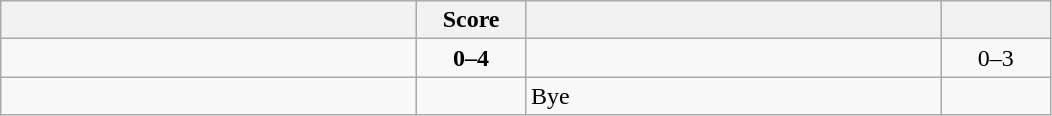<table class="wikitable" style="text-align: center; ">
<tr>
<th align="right" width="270"></th>
<th width="65">Score</th>
<th align="left" width="270"></th>
<th width="65"></th>
</tr>
<tr>
<td align="left"></td>
<td><strong>0–4</strong></td>
<td align="left"><strong></strong></td>
<td>0–3 <strong></strong></td>
</tr>
<tr>
<td align="left"><strong></strong></td>
<td></td>
<td align="left">Bye</td>
<td></td>
</tr>
</table>
